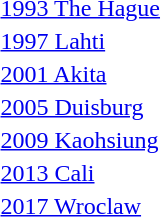<table>
<tr>
<td><a href='#'>1993 The Hague</a></td>
<td></td>
<td></td>
<td></td>
</tr>
<tr>
<td><a href='#'>1997 Lahti</a></td>
<td></td>
<td></td>
<td></td>
</tr>
<tr>
<td><a href='#'>2001 Akita</a></td>
<td></td>
<td></td>
<td></td>
</tr>
<tr>
<td><a href='#'>2005 Duisburg</a></td>
<td></td>
<td></td>
<td></td>
</tr>
<tr>
<td><a href='#'>2009 Kaohsiung</a></td>
<td></td>
<td></td>
<td></td>
</tr>
<tr>
<td><a href='#'>2013 Cali</a></td>
<td></td>
<td></td>
<td></td>
</tr>
<tr>
<td><a href='#'>2017 Wroclaw</a></td>
<td></td>
<td></td>
<td></td>
</tr>
</table>
